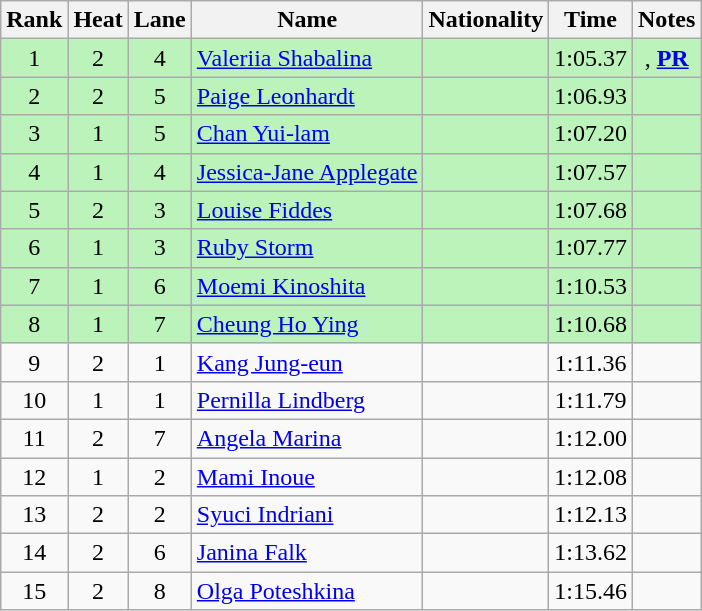<table class="wikitable sortable" style="text-align:center">
<tr>
<th>Rank</th>
<th>Heat</th>
<th>Lane</th>
<th>Name</th>
<th>Nationality</th>
<th>Time</th>
<th>Notes</th>
</tr>
<tr bgcolor=bbf3bb>
<td>1</td>
<td>2</td>
<td>4</td>
<td align=left><a href='#'>Valeriia Shabalina</a></td>
<td align=left></td>
<td>1:05.37</td>
<td>, <strong><a href='#'>PR</a></strong></td>
</tr>
<tr bgcolor=bbf3bb>
<td>2</td>
<td>2</td>
<td>5</td>
<td align=left><a href='#'>Paige Leonhardt</a></td>
<td align=left></td>
<td>1:06.93</td>
<td></td>
</tr>
<tr bgcolor=bbf3bb>
<td>3</td>
<td>1</td>
<td>5</td>
<td align=left><a href='#'>Chan Yui-lam</a></td>
<td align=left></td>
<td>1:07.20</td>
<td></td>
</tr>
<tr bgcolor=bbf3bb>
<td>4</td>
<td>1</td>
<td>4</td>
<td align=left><a href='#'>Jessica-Jane Applegate</a></td>
<td align=left></td>
<td>1:07.57</td>
<td></td>
</tr>
<tr bgcolor=bbf3bb>
<td>5</td>
<td>2</td>
<td>3</td>
<td align=left><a href='#'>Louise Fiddes</a></td>
<td align=left></td>
<td>1:07.68</td>
<td></td>
</tr>
<tr bgcolor=bbf3bb>
<td>6</td>
<td>1</td>
<td>3</td>
<td align=left><a href='#'>Ruby Storm</a></td>
<td align=left></td>
<td>1:07.77</td>
<td></td>
</tr>
<tr bgcolor=bbf3bb>
<td>7</td>
<td>1</td>
<td>6</td>
<td align=left><a href='#'>Moemi Kinoshita</a></td>
<td align=left></td>
<td>1:10.53</td>
<td></td>
</tr>
<tr bgcolor=bbf3bb>
<td>8</td>
<td>1</td>
<td>7</td>
<td align=left><a href='#'>Cheung Ho Ying</a></td>
<td align=left></td>
<td>1:10.68</td>
<td></td>
</tr>
<tr>
<td>9</td>
<td>2</td>
<td>1</td>
<td align=left><a href='#'>Kang Jung-eun</a></td>
<td align=left></td>
<td>1:11.36</td>
<td></td>
</tr>
<tr>
<td>10</td>
<td>1</td>
<td>1</td>
<td align=left><a href='#'>Pernilla Lindberg</a></td>
<td align=left></td>
<td>1:11.79</td>
<td></td>
</tr>
<tr>
<td>11</td>
<td>2</td>
<td>7</td>
<td align=left><a href='#'>Angela Marina</a></td>
<td align=left></td>
<td>1:12.00</td>
<td></td>
</tr>
<tr>
<td>12</td>
<td>1</td>
<td>2</td>
<td align=left><a href='#'>Mami Inoue</a></td>
<td align=left></td>
<td>1:12.08</td>
<td></td>
</tr>
<tr>
<td>13</td>
<td>2</td>
<td>2</td>
<td align=left><a href='#'>Syuci Indriani</a></td>
<td align=left></td>
<td>1:12.13</td>
<td></td>
</tr>
<tr>
<td>14</td>
<td>2</td>
<td>6</td>
<td align=left><a href='#'>Janina Falk</a></td>
<td align=left></td>
<td>1:13.62</td>
<td></td>
</tr>
<tr>
<td>15</td>
<td>2</td>
<td>8</td>
<td align=left><a href='#'>Olga Poteshkina</a></td>
<td align=left></td>
<td>1:15.46</td>
<td></td>
</tr>
</table>
